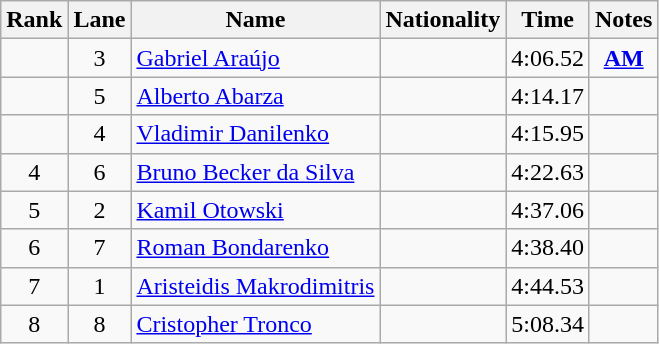<table class="wikitable sortable" style="text-align:center">
<tr>
<th>Rank</th>
<th>Lane</th>
<th>Name</th>
<th>Nationality</th>
<th>Time</th>
<th>Notes</th>
</tr>
<tr>
<td></td>
<td>3</td>
<td align=left><a href='#'>Gabriel Araújo</a></td>
<td align=left></td>
<td>4:06.52</td>
<td><strong><a href='#'>AM</a></strong></td>
</tr>
<tr>
<td></td>
<td>5</td>
<td align=left><a href='#'>Alberto Abarza</a></td>
<td align=left></td>
<td>4:14.17</td>
<td></td>
</tr>
<tr>
<td></td>
<td>4</td>
<td align=left><a href='#'>Vladimir Danilenko</a></td>
<td align=left></td>
<td>4:15.95</td>
<td></td>
</tr>
<tr>
<td>4</td>
<td>6</td>
<td align=left><a href='#'>Bruno Becker da Silva</a></td>
<td align=left></td>
<td>4:22.63</td>
<td></td>
</tr>
<tr>
<td>5</td>
<td>2</td>
<td align=left><a href='#'>Kamil Otowski</a></td>
<td align=left></td>
<td>4:37.06</td>
<td></td>
</tr>
<tr>
<td>6</td>
<td>7</td>
<td align=left><a href='#'>Roman Bondarenko</a></td>
<td align=left></td>
<td>4:38.40</td>
<td></td>
</tr>
<tr>
<td>7</td>
<td>1</td>
<td align=left><a href='#'>Aristeidis Makrodimitris</a></td>
<td align=left></td>
<td>4:44.53</td>
<td></td>
</tr>
<tr>
<td>8</td>
<td>8</td>
<td align=left><a href='#'>Cristopher Tronco</a></td>
<td align=left></td>
<td>5:08.34</td>
<td></td>
</tr>
</table>
